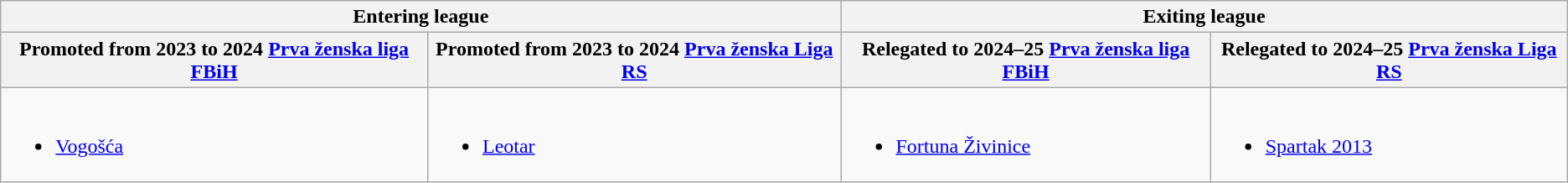<table class="wikitable">
<tr>
<th colspan=2>Entering league</th>
<th colspan=2>Exiting league</th>
</tr>
<tr>
<th>Promoted from 2023 to 2024 <a href='#'>Prva ženska liga FBiH</a></th>
<th>Promoted from 2023 to 2024 <a href='#'>Prva ženska Liga RS</a></th>
<th>Relegated to 2024–25 <a href='#'>Prva ženska liga FBiH</a></th>
<th>Relegated to 2024–25 <a href='#'>Prva ženska Liga RS</a></th>
</tr>
<tr style="vertical-align:top;">
<td><br><ul><li><a href='#'>Vogošća</a></li></ul></td>
<td><br><ul><li><a href='#'>Leotar</a></li></ul></td>
<td><br><ul><li><a href='#'>Fortuna Živinice</a></li></ul></td>
<td><br><ul><li><a href='#'>Spartak 2013</a></li></ul></td>
</tr>
</table>
